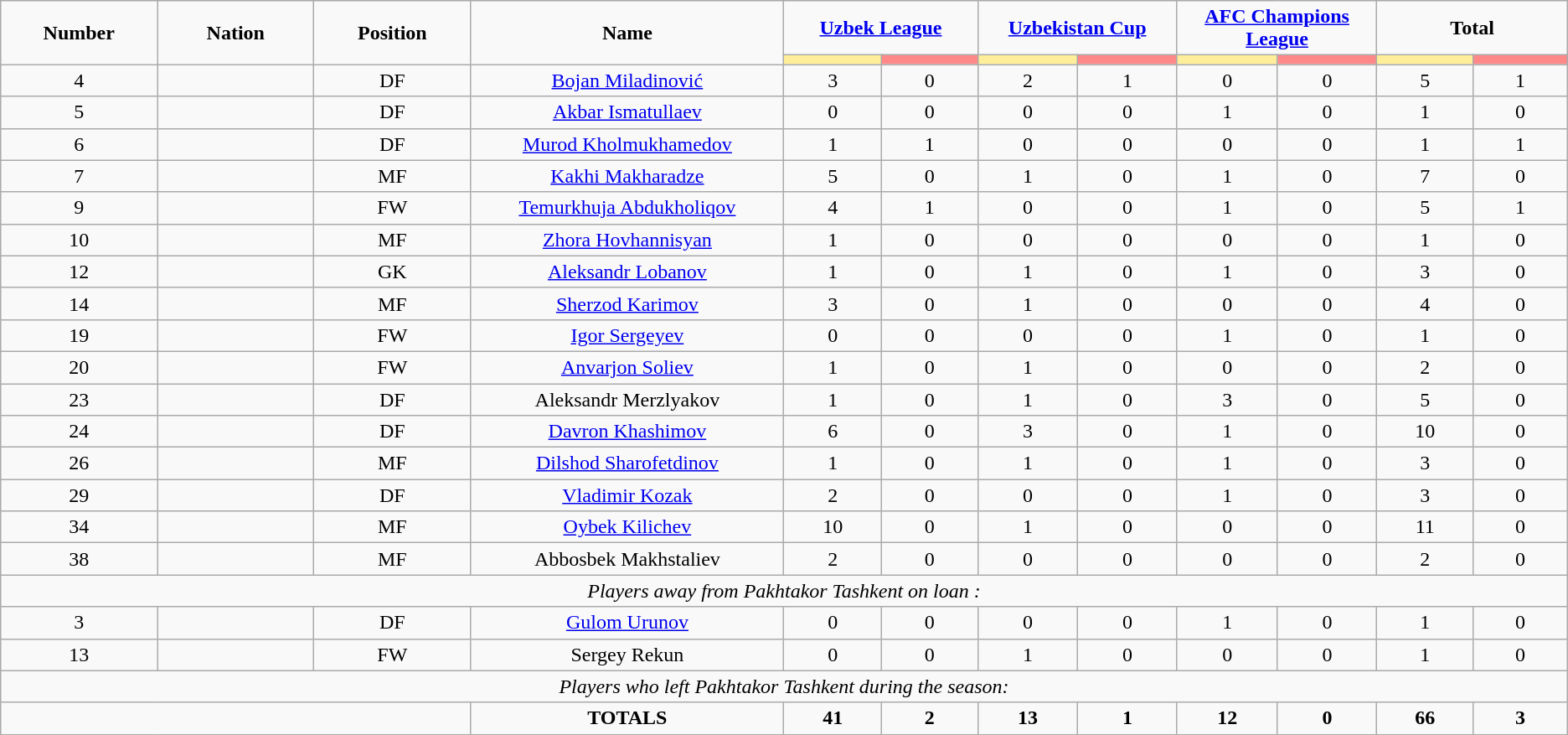<table class="wikitable" style="font-size: 100%; text-align: center;">
<tr>
<td rowspan="2" width="10%" align="center"><strong>Number</strong></td>
<td rowspan="2" width="10%" align="center"><strong>Nation</strong></td>
<td rowspan="2" width="10%" align="center"><strong>Position</strong></td>
<td rowspan="2" width="20%" align="center"><strong>Name</strong></td>
<td colspan="2" align="center"><strong><a href='#'>Uzbek League</a></strong></td>
<td colspan="2" align="center"><strong><a href='#'>Uzbekistan Cup</a></strong></td>
<td colspan="2" align="center"><strong><a href='#'>AFC Champions League</a></strong></td>
<td colspan="2" align="center"><strong>Total</strong></td>
</tr>
<tr>
<th width=80 style="background: #FFEE99"></th>
<th width=80 style="background: #FF8888"></th>
<th width=80 style="background: #FFEE99"></th>
<th width=80 style="background: #FF8888"></th>
<th width=80 style="background: #FFEE99"></th>
<th width=80 style="background: #FF8888"></th>
<th width=80 style="background: #FFEE99"></th>
<th width=80 style="background: #FF8888"></th>
</tr>
<tr>
<td>4</td>
<td></td>
<td>DF</td>
<td><a href='#'>Bojan Miladinović</a></td>
<td>3</td>
<td>0</td>
<td>2</td>
<td>1</td>
<td>0</td>
<td>0</td>
<td>5</td>
<td>1</td>
</tr>
<tr>
<td>5</td>
<td></td>
<td>DF</td>
<td><a href='#'>Akbar Ismatullaev</a></td>
<td>0</td>
<td>0</td>
<td>0</td>
<td>0</td>
<td>1</td>
<td>0</td>
<td>1</td>
<td>0</td>
</tr>
<tr>
<td>6</td>
<td></td>
<td>DF</td>
<td><a href='#'>Murod Kholmukhamedov</a></td>
<td>1</td>
<td>1</td>
<td>0</td>
<td>0</td>
<td>0</td>
<td>0</td>
<td>1</td>
<td>1</td>
</tr>
<tr>
<td>7</td>
<td></td>
<td>MF</td>
<td><a href='#'>Kakhi Makharadze</a></td>
<td>5</td>
<td>0</td>
<td>1</td>
<td>0</td>
<td>1</td>
<td>0</td>
<td>7</td>
<td>0</td>
</tr>
<tr>
<td>9</td>
<td></td>
<td>FW</td>
<td><a href='#'>Temurkhuja Abdukholiqov</a></td>
<td>4</td>
<td>1</td>
<td>0</td>
<td>0</td>
<td>1</td>
<td>0</td>
<td>5</td>
<td>1</td>
</tr>
<tr>
<td>10</td>
<td></td>
<td>MF</td>
<td><a href='#'>Zhora Hovhannisyan</a></td>
<td>1</td>
<td>0</td>
<td>0</td>
<td>0</td>
<td>0</td>
<td>0</td>
<td>1</td>
<td>0</td>
</tr>
<tr>
<td>12</td>
<td></td>
<td>GK</td>
<td><a href='#'>Aleksandr Lobanov</a></td>
<td>1</td>
<td>0</td>
<td>1</td>
<td>0</td>
<td>1</td>
<td>0</td>
<td>3</td>
<td>0</td>
</tr>
<tr>
<td>14</td>
<td></td>
<td>MF</td>
<td><a href='#'>Sherzod Karimov</a></td>
<td>3</td>
<td>0</td>
<td>1</td>
<td>0</td>
<td>0</td>
<td>0</td>
<td>4</td>
<td>0</td>
</tr>
<tr>
<td>19</td>
<td></td>
<td>FW</td>
<td><a href='#'>Igor Sergeyev</a></td>
<td>0</td>
<td>0</td>
<td>0</td>
<td>0</td>
<td>1</td>
<td>0</td>
<td>1</td>
<td>0</td>
</tr>
<tr>
<td>20</td>
<td></td>
<td>FW</td>
<td><a href='#'>Anvarjon Soliev</a></td>
<td>1</td>
<td>0</td>
<td>1</td>
<td>0</td>
<td>0</td>
<td>0</td>
<td>2</td>
<td>0</td>
</tr>
<tr>
<td>23</td>
<td></td>
<td>DF</td>
<td>Aleksandr Merzlyakov</td>
<td>1</td>
<td>0</td>
<td>1</td>
<td>0</td>
<td>3</td>
<td>0</td>
<td>5</td>
<td>0</td>
</tr>
<tr>
<td>24</td>
<td></td>
<td>DF</td>
<td><a href='#'>Davron Khashimov</a></td>
<td>6</td>
<td>0</td>
<td>3</td>
<td>0</td>
<td>1</td>
<td>0</td>
<td>10</td>
<td>0</td>
</tr>
<tr>
<td>26</td>
<td></td>
<td>MF</td>
<td><a href='#'>Dilshod Sharofetdinov</a></td>
<td>1</td>
<td>0</td>
<td>1</td>
<td>0</td>
<td>1</td>
<td>0</td>
<td>3</td>
<td>0</td>
</tr>
<tr>
<td>29</td>
<td></td>
<td>DF</td>
<td><a href='#'>Vladimir Kozak</a></td>
<td>2</td>
<td>0</td>
<td>0</td>
<td>0</td>
<td>1</td>
<td>0</td>
<td>3</td>
<td>0</td>
</tr>
<tr>
<td>34</td>
<td></td>
<td>MF</td>
<td><a href='#'>Oybek Kilichev</a></td>
<td>10</td>
<td>0</td>
<td>1</td>
<td>0</td>
<td>0</td>
<td>0</td>
<td>11</td>
<td>0</td>
</tr>
<tr>
<td>38</td>
<td></td>
<td>MF</td>
<td>Abbosbek Makhstaliev</td>
<td>2</td>
<td>0</td>
<td>0</td>
<td>0</td>
<td>0</td>
<td>0</td>
<td>2</td>
<td>0</td>
</tr>
<tr>
<td colspan="14"><em>Players away from Pakhtakor Tashkent on loan :</em></td>
</tr>
<tr>
<td>3</td>
<td></td>
<td>DF</td>
<td><a href='#'>Gulom Urunov</a></td>
<td>0</td>
<td>0</td>
<td>0</td>
<td>0</td>
<td>1</td>
<td>0</td>
<td>1</td>
<td>0</td>
</tr>
<tr>
<td>13</td>
<td></td>
<td>FW</td>
<td>Sergey Rekun</td>
<td>0</td>
<td>0</td>
<td>1</td>
<td>0</td>
<td>0</td>
<td>0</td>
<td>1</td>
<td>0</td>
</tr>
<tr>
<td colspan="14"><em>Players who left Pakhtakor Tashkent during the season:</em></td>
</tr>
<tr>
<td colspan="3"></td>
<td><strong>TOTALS</strong></td>
<td><strong>41</strong></td>
<td><strong>2</strong></td>
<td><strong>13</strong></td>
<td><strong>1</strong></td>
<td><strong>12</strong></td>
<td><strong>0</strong></td>
<td><strong>66</strong></td>
<td><strong>3</strong></td>
</tr>
</table>
